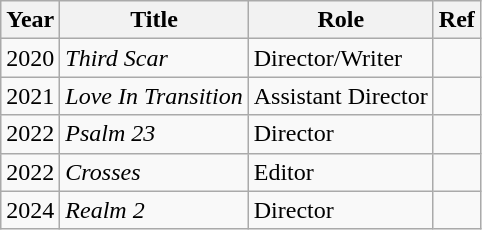<table class="wikitable">
<tr>
<th>Year</th>
<th>Title</th>
<th>Role</th>
<th>Ref</th>
</tr>
<tr>
<td>2020</td>
<td><em>Third Scar</em></td>
<td>Director/Writer</td>
<td></td>
</tr>
<tr>
<td>2021</td>
<td><em>Love In Transition</em></td>
<td>Assistant Director</td>
<td></td>
</tr>
<tr>
<td>2022</td>
<td><em>Psalm 23</em></td>
<td>Director</td>
<td></td>
</tr>
<tr>
<td>2022</td>
<td><em>Crosses</em></td>
<td>Editor</td>
<td></td>
</tr>
<tr>
<td>2024</td>
<td><em>Realm 2</em></td>
<td>Director</td>
<td></td>
</tr>
</table>
